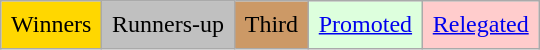<table class="wikitable">
<tr>
<td style="background-color:gold;padding:0.4em">Winners</td>
<td style="background-color:silver;padding:0.4em">Runners-up</td>
<td style="background-color:#cc9966;padding:0.4em">Third</td>
<td style="background-color:#DFD;padding:0.4em"><a href='#'>Promoted</a></td>
<td style="background-color:#FCC;padding:0.4em"><a href='#'>Relegated</a></td>
</tr>
</table>
